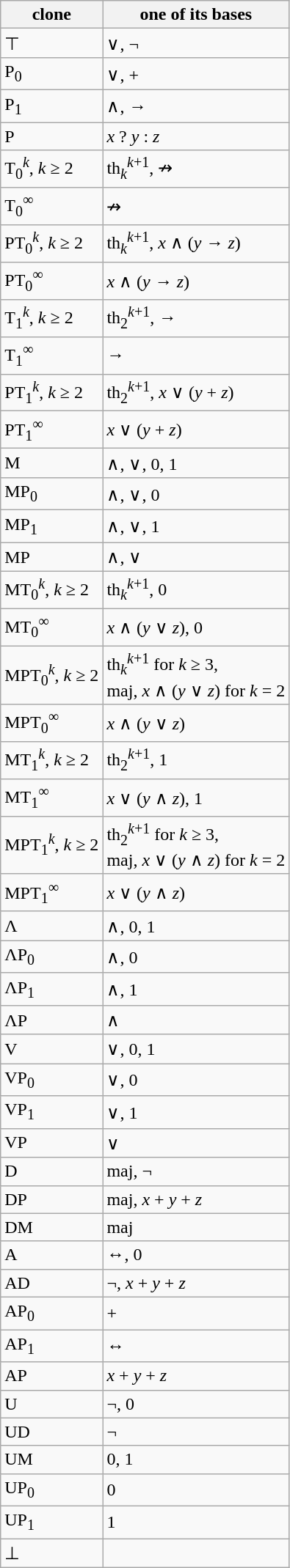<table class="wikitable">
<tr>
<th>clone</th>
<th>one of its bases</th>
</tr>
<tr>
<td>⊤</td>
<td>∨, ¬</td>
</tr>
<tr>
<td>P<sub>0</sub></td>
<td>∨, +</td>
</tr>
<tr>
<td>P<sub>1</sub></td>
<td>∧, →</td>
</tr>
<tr>
<td>P</td>
<td><em>x</em> ? <em>y</em> : <em>z</em></td>
</tr>
<tr>
<td>T<sub>0</sub><sup><em>k</em></sup>, <em>k</em> ≥ 2</td>
<td>th<sub><em>k</em></sub><sup><em>k</em>+1</sup>, ↛</td>
</tr>
<tr>
<td>T<sub>0</sub><sup>∞</sup></td>
<td>↛</td>
</tr>
<tr>
<td>PT<sub>0</sub><sup><em>k</em></sup>, <em>k</em> ≥ 2</td>
<td>th<sub><em>k</em></sub><sup><em>k</em>+1</sup>, <em>x</em> ∧ (<em>y</em> → <em>z</em>)</td>
</tr>
<tr>
<td>PT<sub>0</sub><sup>∞</sup></td>
<td><em>x</em> ∧ (<em>y</em> → <em>z</em>)</td>
</tr>
<tr>
<td>T<sub>1</sub><sup><em>k</em></sup>, <em>k</em> ≥ 2</td>
<td>th<sub>2</sub><sup><em>k</em>+1</sup>, →</td>
</tr>
<tr>
<td>T<sub>1</sub><sup>∞</sup></td>
<td>→</td>
</tr>
<tr>
<td>PT<sub>1</sub><sup><em>k</em></sup>, <em>k</em> ≥ 2</td>
<td>th<sub>2</sub><sup><em>k</em>+1</sup>, <em>x</em> ∨ (<em>y</em> + <em>z</em>)</td>
</tr>
<tr>
<td>PT<sub>1</sub><sup>∞</sup></td>
<td><em>x</em> ∨ (<em>y</em> + <em>z</em>)</td>
</tr>
<tr>
<td>M</td>
<td>∧, ∨, 0, 1</td>
</tr>
<tr>
<td>MP<sub>0</sub></td>
<td>∧, ∨, 0</td>
</tr>
<tr>
<td>MP<sub>1</sub></td>
<td>∧, ∨, 1</td>
</tr>
<tr>
<td>MP</td>
<td>∧, ∨</td>
</tr>
<tr>
<td>MT<sub>0</sub><sup><em>k</em></sup>, <em>k</em> ≥ 2</td>
<td>th<sub><em>k</em></sub><sup><em>k</em>+1</sup>, 0</td>
</tr>
<tr>
<td>MT<sub>0</sub><sup>∞</sup></td>
<td><em>x</em> ∧ (<em>y</em> ∨ <em>z</em>), 0</td>
</tr>
<tr>
<td>MPT<sub>0</sub><sup><em>k</em></sup>, <em>k</em> ≥ 2</td>
<td>th<sub><em>k</em></sub><sup><em>k</em>+1</sup> for <em>k</em> ≥ 3,<br>maj, <em>x</em> ∧ (<em>y</em> ∨ <em>z</em>) for <em>k</em> = 2</td>
</tr>
<tr>
<td>MPT<sub>0</sub><sup>∞</sup></td>
<td><em>x</em> ∧ (<em>y</em> ∨ <em>z</em>)</td>
</tr>
<tr>
<td>MT<sub>1</sub><sup><em>k</em></sup>, <em>k</em> ≥ 2</td>
<td>th<sub>2</sub><sup><em>k</em>+1</sup>, 1</td>
</tr>
<tr>
<td>MT<sub>1</sub><sup>∞</sup></td>
<td><em>x</em> ∨ (<em>y</em> ∧ <em>z</em>), 1</td>
</tr>
<tr>
<td>MPT<sub>1</sub><sup><em>k</em></sup>, <em>k</em> ≥ 2</td>
<td>th<sub>2</sub><sup><em>k</em>+1</sup> for <em>k</em> ≥ 3,<br>maj, <em>x</em> ∨ (<em>y</em> ∧ <em>z</em>) for <em>k</em> = 2</td>
</tr>
<tr>
<td>MPT<sub>1</sub><sup>∞</sup></td>
<td><em>x</em> ∨ (<em>y</em> ∧ <em>z</em>)</td>
</tr>
<tr>
<td>Λ</td>
<td>∧, 0, 1</td>
</tr>
<tr>
<td>ΛP<sub>0</sub></td>
<td>∧, 0</td>
</tr>
<tr>
<td>ΛP<sub>1</sub></td>
<td>∧, 1</td>
</tr>
<tr>
<td>ΛP</td>
<td>∧</td>
</tr>
<tr>
<td>V</td>
<td>∨, 0, 1</td>
</tr>
<tr>
<td>VP<sub>0</sub></td>
<td>∨, 0</td>
</tr>
<tr>
<td>VP<sub>1</sub></td>
<td>∨, 1</td>
</tr>
<tr>
<td>VP</td>
<td>∨</td>
</tr>
<tr>
<td>D</td>
<td>maj, ¬</td>
</tr>
<tr>
<td>DP</td>
<td>maj, <em>x</em> + <em>y</em> + <em>z</em></td>
</tr>
<tr>
<td>DM</td>
<td>maj</td>
</tr>
<tr>
<td>A</td>
<td>↔, 0</td>
</tr>
<tr>
<td>AD</td>
<td>¬, <em>x</em> + <em>y</em> + <em>z</em></td>
</tr>
<tr>
<td>AP<sub>0</sub></td>
<td>+</td>
</tr>
<tr>
<td>AP<sub>1</sub></td>
<td>↔</td>
</tr>
<tr>
<td>AP</td>
<td><em>x</em> + <em>y</em> + <em>z</em></td>
</tr>
<tr>
<td>U</td>
<td>¬, 0</td>
</tr>
<tr>
<td>UD</td>
<td>¬</td>
</tr>
<tr>
<td>UM</td>
<td>0, 1</td>
</tr>
<tr>
<td>UP<sub>0</sub></td>
<td>0</td>
</tr>
<tr>
<td>UP<sub>1</sub></td>
<td>1</td>
</tr>
<tr>
<td>⊥</td>
<td></td>
</tr>
</table>
